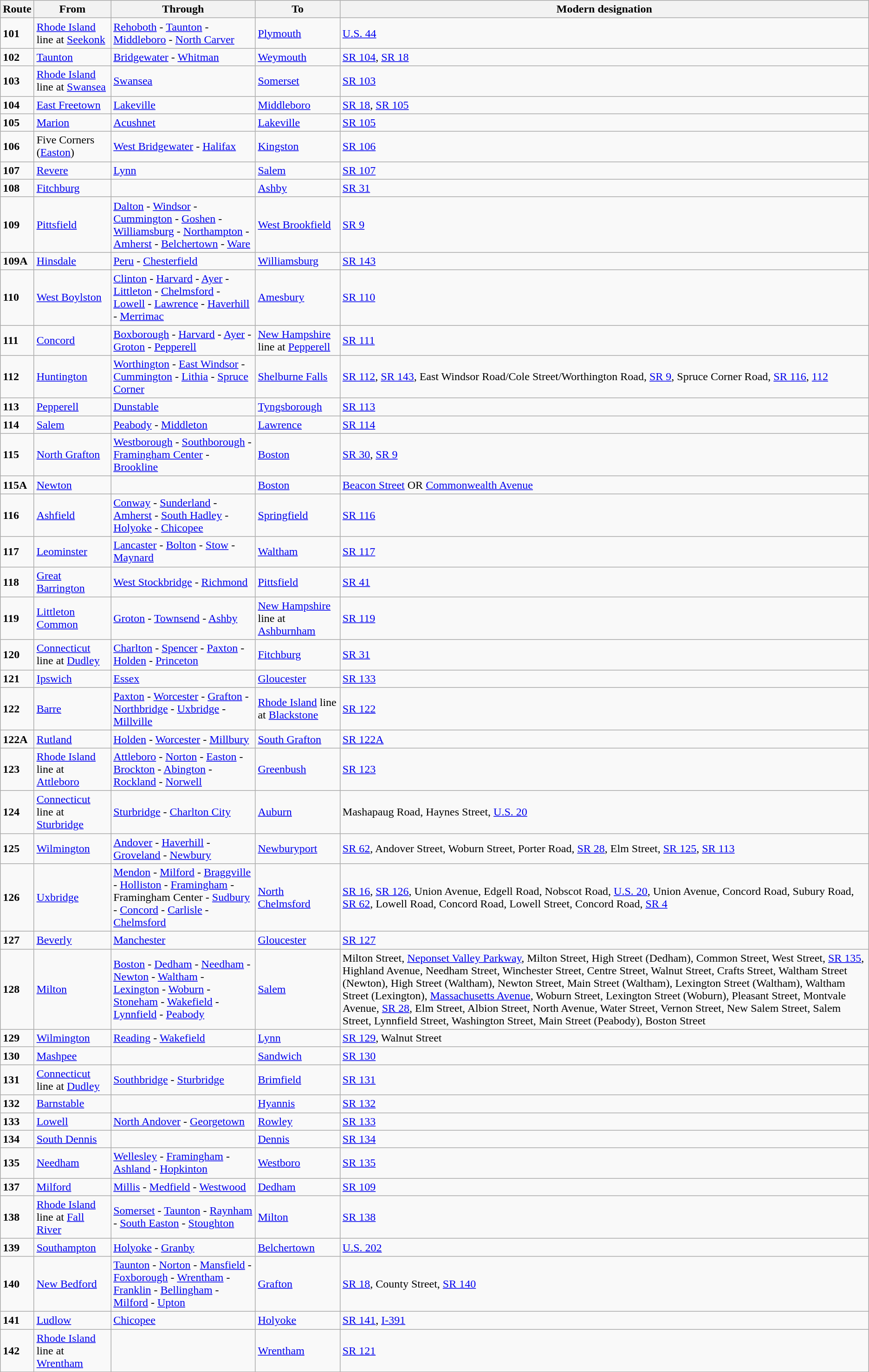<table class="wikitable">
<tr>
<th>Route</th>
<th>From</th>
<th>Through</th>
<th>To</th>
<th>Modern designation</th>
</tr>
<tr>
<td><strong>101</strong></td>
<td><a href='#'>Rhode Island</a> line at <a href='#'>Seekonk</a></td>
<td><a href='#'>Rehoboth</a> - <a href='#'>Taunton</a> - <a href='#'>Middleboro</a> - <a href='#'>North Carver</a></td>
<td><a href='#'>Plymouth</a></td>
<td><a href='#'>U.S. 44</a></td>
</tr>
<tr>
<td><strong>102</strong></td>
<td><a href='#'>Taunton</a></td>
<td><a href='#'>Bridgewater</a> - <a href='#'>Whitman</a></td>
<td><a href='#'>Weymouth</a></td>
<td><a href='#'>SR 104</a>, <a href='#'>SR 18</a></td>
</tr>
<tr>
<td><strong>103</strong></td>
<td><a href='#'>Rhode Island</a> line at <a href='#'>Swansea</a></td>
<td><a href='#'>Swansea</a></td>
<td><a href='#'>Somerset</a></td>
<td><a href='#'>SR 103</a></td>
</tr>
<tr>
<td><strong>104</strong></td>
<td><a href='#'>East Freetown</a></td>
<td><a href='#'>Lakeville</a></td>
<td><a href='#'>Middleboro</a></td>
<td><a href='#'>SR 18</a>, <a href='#'>SR 105</a></td>
</tr>
<tr>
<td><strong>105</strong></td>
<td><a href='#'>Marion</a></td>
<td><a href='#'>Acushnet</a></td>
<td><a href='#'>Lakeville</a></td>
<td><a href='#'>SR 105</a></td>
</tr>
<tr>
<td><strong>106</strong></td>
<td>Five Corners (<a href='#'>Easton</a>)</td>
<td><a href='#'>West Bridgewater</a> - <a href='#'>Halifax</a></td>
<td><a href='#'>Kingston</a></td>
<td><a href='#'>SR 106</a></td>
</tr>
<tr>
<td><strong>107</strong></td>
<td><a href='#'>Revere</a></td>
<td><a href='#'>Lynn</a></td>
<td><a href='#'>Salem</a></td>
<td><a href='#'>SR 107</a></td>
</tr>
<tr>
<td><strong>108</strong></td>
<td><a href='#'>Fitchburg</a></td>
<td></td>
<td><a href='#'>Ashby</a></td>
<td><a href='#'>SR 31</a></td>
</tr>
<tr>
<td><strong>109</strong></td>
<td><a href='#'>Pittsfield</a></td>
<td><a href='#'>Dalton</a> - <a href='#'>Windsor</a> - <a href='#'>Cummington</a> - <a href='#'>Goshen</a> - <a href='#'>Williamsburg</a> - <a href='#'>Northampton</a> - <a href='#'>Amherst</a> - <a href='#'>Belchertown</a> - <a href='#'>Ware</a></td>
<td><a href='#'>West Brookfield</a></td>
<td><a href='#'>SR 9</a></td>
</tr>
<tr>
<td><strong>109A</strong></td>
<td><a href='#'>Hinsdale</a></td>
<td><a href='#'>Peru</a> - <a href='#'>Chesterfield</a></td>
<td><a href='#'>Williamsburg</a></td>
<td><a href='#'>SR 143</a></td>
</tr>
<tr>
<td><strong>110</strong></td>
<td><a href='#'>West Boylston</a></td>
<td><a href='#'>Clinton</a> - <a href='#'>Harvard</a> - <a href='#'>Ayer</a> - <a href='#'>Littleton</a> - <a href='#'>Chelmsford</a> - <a href='#'>Lowell</a> - <a href='#'>Lawrence</a> - <a href='#'>Haverhill</a> - <a href='#'>Merrimac</a></td>
<td><a href='#'>Amesbury</a></td>
<td><a href='#'>SR 110</a></td>
</tr>
<tr>
<td><strong>111</strong></td>
<td><a href='#'>Concord</a></td>
<td><a href='#'>Boxborough</a> - <a href='#'>Harvard</a> - <a href='#'>Ayer</a> - <a href='#'>Groton</a> - <a href='#'>Pepperell</a></td>
<td><a href='#'>New Hampshire</a> line at <a href='#'>Pepperell</a></td>
<td><a href='#'>SR 111</a></td>
</tr>
<tr>
<td><strong>112</strong></td>
<td><a href='#'>Huntington</a></td>
<td><a href='#'>Worthington</a> - <a href='#'>East Windsor</a> - <a href='#'>Cummington</a> - <a href='#'>Lithia</a> - <a href='#'>Spruce Corner</a></td>
<td><a href='#'>Shelburne Falls</a></td>
<td><a href='#'>SR 112</a>, <a href='#'>SR 143</a>, East Windsor Road/Cole Street/Worthington Road, <a href='#'>SR 9</a>, Spruce Corner Road, <a href='#'>SR 116</a>, <a href='#'>112</a></td>
</tr>
<tr>
<td><strong>113</strong></td>
<td><a href='#'>Pepperell</a></td>
<td><a href='#'>Dunstable</a></td>
<td><a href='#'>Tyngsborough</a></td>
<td><a href='#'>SR 113</a></td>
</tr>
<tr>
<td><strong>114</strong></td>
<td><a href='#'>Salem</a></td>
<td><a href='#'>Peabody</a> - <a href='#'>Middleton</a></td>
<td><a href='#'>Lawrence</a></td>
<td><a href='#'>SR 114</a></td>
</tr>
<tr>
<td><strong>115</strong></td>
<td><a href='#'>North Grafton</a></td>
<td><a href='#'>Westborough</a> - <a href='#'>Southborough</a> - <a href='#'>Framingham Center</a> - <a href='#'>Brookline</a></td>
<td><a href='#'>Boston</a></td>
<td><a href='#'>SR 30</a>, <a href='#'>SR 9</a></td>
</tr>
<tr>
<td><strong>115A</strong></td>
<td><a href='#'>Newton</a></td>
<td></td>
<td><a href='#'>Boston</a></td>
<td><a href='#'>Beacon Street</a> OR <a href='#'>Commonwealth Avenue</a></td>
</tr>
<tr>
<td><strong>116</strong></td>
<td><a href='#'>Ashfield</a></td>
<td><a href='#'>Conway</a> - <a href='#'>Sunderland</a> - <a href='#'>Amherst</a> - <a href='#'>South Hadley</a> - <a href='#'>Holyoke</a> - <a href='#'>Chicopee</a></td>
<td><a href='#'>Springfield</a></td>
<td><a href='#'>SR 116</a></td>
</tr>
<tr>
<td><strong>117</strong></td>
<td><a href='#'>Leominster</a></td>
<td><a href='#'>Lancaster</a> - <a href='#'>Bolton</a> - <a href='#'>Stow</a> - <a href='#'>Maynard</a></td>
<td><a href='#'>Waltham</a></td>
<td><a href='#'>SR 117</a></td>
</tr>
<tr>
<td><strong>118</strong></td>
<td><a href='#'>Great Barrington</a></td>
<td><a href='#'>West Stockbridge</a> - <a href='#'>Richmond</a></td>
<td><a href='#'>Pittsfield</a></td>
<td><a href='#'>SR 41</a></td>
</tr>
<tr>
<td><strong>119</strong></td>
<td><a href='#'>Littleton Common</a></td>
<td><a href='#'>Groton</a> - <a href='#'>Townsend</a> - <a href='#'>Ashby</a></td>
<td><a href='#'>New Hampshire</a> line at <a href='#'>Ashburnham</a></td>
<td><a href='#'>SR 119</a></td>
</tr>
<tr>
<td><strong>120</strong></td>
<td><a href='#'>Connecticut</a> line at <a href='#'>Dudley</a></td>
<td><a href='#'>Charlton</a> - <a href='#'>Spencer</a> - <a href='#'>Paxton</a> - <a href='#'>Holden</a> - <a href='#'>Princeton</a></td>
<td><a href='#'>Fitchburg</a></td>
<td><a href='#'>SR 31</a></td>
</tr>
<tr>
<td><strong>121</strong></td>
<td><a href='#'>Ipswich</a></td>
<td><a href='#'>Essex</a></td>
<td><a href='#'>Gloucester</a></td>
<td><a href='#'>SR 133</a></td>
</tr>
<tr>
<td><strong>122</strong></td>
<td><a href='#'>Barre</a></td>
<td><a href='#'>Paxton</a> - <a href='#'>Worcester</a> - <a href='#'>Grafton</a> - <a href='#'>Northbridge</a> - <a href='#'>Uxbridge</a> - <a href='#'>Millville</a></td>
<td><a href='#'>Rhode Island</a> line at <a href='#'>Blackstone</a></td>
<td><a href='#'>SR 122</a></td>
</tr>
<tr>
<td><strong>122A</strong></td>
<td><a href='#'>Rutland</a></td>
<td><a href='#'>Holden</a> - <a href='#'>Worcester</a> - <a href='#'>Millbury</a></td>
<td><a href='#'>South Grafton</a></td>
<td><a href='#'>SR 122A</a></td>
</tr>
<tr>
<td><strong>123</strong></td>
<td><a href='#'>Rhode Island</a> line at <a href='#'>Attleboro</a></td>
<td><a href='#'>Attleboro</a> - <a href='#'>Norton</a> - <a href='#'>Easton</a> - <a href='#'>Brockton</a> - <a href='#'>Abington</a> - <a href='#'>Rockland</a> - <a href='#'>Norwell</a></td>
<td><a href='#'>Greenbush</a></td>
<td><a href='#'>SR 123</a></td>
</tr>
<tr>
<td><strong>124</strong></td>
<td><a href='#'>Connecticut</a> line at <a href='#'>Sturbridge</a></td>
<td><a href='#'>Sturbridge</a> - <a href='#'>Charlton City</a></td>
<td><a href='#'>Auburn</a></td>
<td>Mashapaug Road, Haynes Street, <a href='#'>U.S. 20</a></td>
</tr>
<tr>
<td><strong>125</strong></td>
<td><a href='#'>Wilmington</a></td>
<td><a href='#'>Andover</a> - <a href='#'>Haverhill</a> - <a href='#'>Groveland</a> - <a href='#'>Newbury</a></td>
<td><a href='#'>Newburyport</a></td>
<td><a href='#'>SR 62</a>, Andover Street, Woburn Street, Porter Road, <a href='#'>SR 28</a>, Elm Street, <a href='#'>SR 125</a>, <a href='#'>SR 113</a></td>
</tr>
<tr>
<td><strong>126</strong></td>
<td><a href='#'>Uxbridge</a></td>
<td><a href='#'>Mendon</a> - <a href='#'>Milford</a> - <a href='#'>Braggville</a> - <a href='#'>Holliston</a> - <a href='#'>Framingham</a> - Framingham Center - <a href='#'>Sudbury</a> - <a href='#'>Concord</a> - <a href='#'>Carlisle</a> - <a href='#'>Chelmsford</a></td>
<td><a href='#'>North Chelmsford</a></td>
<td><a href='#'>SR 16</a>, <a href='#'>SR 126</a>, Union Avenue, Edgell Road, Nobscot Road, <a href='#'>U.S. 20</a>, Union Avenue, Concord Road, Subury Road, <a href='#'>SR 62</a>, Lowell Road, Concord Road, Lowell Street, Concord Road, <a href='#'>SR 4</a></td>
</tr>
<tr>
<td><strong>127</strong></td>
<td><a href='#'>Beverly</a></td>
<td><a href='#'>Manchester</a></td>
<td><a href='#'>Gloucester</a></td>
<td><a href='#'>SR 127</a></td>
</tr>
<tr>
<td><strong>128</strong></td>
<td><a href='#'>Milton</a></td>
<td><a href='#'>Boston</a> - <a href='#'>Dedham</a> - <a href='#'>Needham</a> - <a href='#'>Newton</a> - <a href='#'>Waltham</a> - <a href='#'>Lexington</a> - <a href='#'>Woburn</a> - <a href='#'>Stoneham</a> - <a href='#'>Wakefield</a> - <a href='#'>Lynnfield</a> - <a href='#'>Peabody</a></td>
<td><a href='#'>Salem</a></td>
<td>Milton Street, <a href='#'>Neponset Valley Parkway</a>, Milton Street, High Street (Dedham), Common Street, West Street, <a href='#'>SR 135</a>, Highland Avenue, Needham Street, Winchester Street, Centre Street, Walnut Street, Crafts Street, Waltham Street (Newton), High Street (Waltham), Newton Street, Main Street (Waltham), Lexington Street (Waltham), Waltham Street (Lexington), <a href='#'>Massachusetts Avenue</a>, Woburn Street, Lexington Street (Woburn), Pleasant Street, Montvale Avenue, <a href='#'>SR 28</a>, Elm Street, Albion Street, North Avenue, Water Street, Vernon Street, New Salem Street, Salem Street, Lynnfield Street, Washington Street, Main Street (Peabody), Boston Street</td>
</tr>
<tr>
<td><strong>129</strong></td>
<td><a href='#'>Wilmington</a></td>
<td><a href='#'>Reading</a> - <a href='#'>Wakefield</a></td>
<td><a href='#'>Lynn</a></td>
<td><a href='#'>SR 129</a>, Walnut Street</td>
</tr>
<tr>
<td><strong>130</strong></td>
<td><a href='#'>Mashpee</a></td>
<td></td>
<td><a href='#'>Sandwich</a></td>
<td><a href='#'>SR 130</a></td>
</tr>
<tr>
<td><strong>131</strong></td>
<td><a href='#'>Connecticut</a> line at <a href='#'>Dudley</a></td>
<td><a href='#'>Southbridge</a> - <a href='#'>Sturbridge</a></td>
<td><a href='#'>Brimfield</a></td>
<td><a href='#'>SR 131</a></td>
</tr>
<tr>
<td><strong>132</strong></td>
<td><a href='#'>Barnstable</a></td>
<td></td>
<td><a href='#'>Hyannis</a></td>
<td><a href='#'>SR 132</a></td>
</tr>
<tr>
<td><strong>133</strong></td>
<td><a href='#'>Lowell</a></td>
<td><a href='#'>North Andover</a> - <a href='#'>Georgetown</a></td>
<td><a href='#'>Rowley</a></td>
<td><a href='#'>SR 133</a></td>
</tr>
<tr>
<td><strong>134</strong></td>
<td><a href='#'>South Dennis</a></td>
<td></td>
<td><a href='#'>Dennis</a></td>
<td><a href='#'>SR 134</a></td>
</tr>
<tr>
<td><strong>135</strong></td>
<td><a href='#'>Needham</a></td>
<td><a href='#'>Wellesley</a> - <a href='#'>Framingham</a> - <a href='#'>Ashland</a> - <a href='#'>Hopkinton</a></td>
<td><a href='#'>Westboro</a></td>
<td><a href='#'>SR 135</a></td>
</tr>
<tr>
<td><strong>137</strong></td>
<td><a href='#'>Milford</a></td>
<td><a href='#'>Millis</a> - <a href='#'>Medfield</a> - <a href='#'>Westwood</a></td>
<td><a href='#'>Dedham</a></td>
<td><a href='#'>SR 109</a></td>
</tr>
<tr>
<td><strong>138</strong></td>
<td><a href='#'>Rhode Island</a> line at <a href='#'>Fall River</a></td>
<td><a href='#'>Somerset</a> - <a href='#'>Taunton</a> - <a href='#'>Raynham</a> - <a href='#'>South Easton</a> - <a href='#'>Stoughton</a></td>
<td><a href='#'>Milton</a></td>
<td><a href='#'>SR 138</a></td>
</tr>
<tr>
<td><strong>139</strong></td>
<td><a href='#'>Southampton</a></td>
<td><a href='#'>Holyoke</a> - <a href='#'>Granby</a></td>
<td><a href='#'>Belchertown</a></td>
<td><a href='#'>U.S. 202</a></td>
</tr>
<tr>
<td><strong>140</strong></td>
<td><a href='#'>New Bedford</a></td>
<td><a href='#'>Taunton</a> - <a href='#'>Norton</a> - <a href='#'>Mansfield</a> - <a href='#'>Foxborough</a> - <a href='#'>Wrentham</a> - <a href='#'>Franklin</a> - <a href='#'>Bellingham</a> - <a href='#'>Milford</a> - <a href='#'>Upton</a></td>
<td><a href='#'>Grafton</a></td>
<td><a href='#'>SR 18</a>, County Street, <a href='#'>SR 140</a></td>
</tr>
<tr>
<td><strong>141</strong></td>
<td><a href='#'>Ludlow</a></td>
<td><a href='#'>Chicopee</a></td>
<td><a href='#'>Holyoke</a></td>
<td><a href='#'>SR 141</a>, <a href='#'>I-391</a></td>
</tr>
<tr>
<td><strong>142</strong></td>
<td><a href='#'>Rhode Island</a> line at <a href='#'>Wrentham</a></td>
<td></td>
<td><a href='#'>Wrentham</a></td>
<td><a href='#'>SR 121</a></td>
</tr>
</table>
